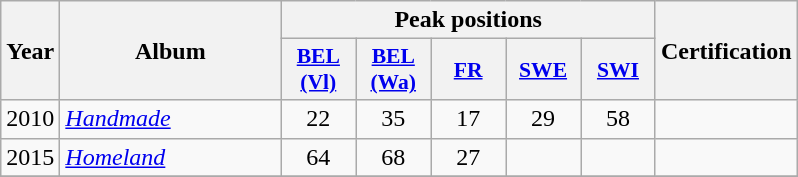<table class="wikitable">
<tr>
<th align="center" rowspan="2" width="10">Year</th>
<th align="center" rowspan="2" width="140">Album</th>
<th align="center" colspan="5" width="20">Peak positions</th>
<th align="center" rowspan="2" width="70">Certification</th>
</tr>
<tr>
<th scope="col" style="width:3em;font-size:90%;"><a href='#'>BEL <br>(Vl)</a><br></th>
<th scope="col" style="width:3em;font-size:90%;"><a href='#'>BEL <br>(Wa)</a><br></th>
<th scope="col" style="width:3em;font-size:90%;"><a href='#'>FR</a><br></th>
<th scope="col" style="width:3em;font-size:90%;"><a href='#'>SWE</a><br></th>
<th scope="col" style="width:3em;font-size:90%;"><a href='#'>SWI</a><br></th>
</tr>
<tr>
<td style="text-align:center;">2010</td>
<td><em><a href='#'>Handmade</a></em></td>
<td style="text-align:center;">22</td>
<td style="text-align:center;">35</td>
<td style="text-align:center;">17</td>
<td style="text-align:center;">29</td>
<td style="text-align:center;">58</td>
<td style="text-align:center;"></td>
</tr>
<tr>
<td style="text-align:center;">2015</td>
<td><em><a href='#'>Homeland</a></em></td>
<td style="text-align:center;">64</td>
<td style="text-align:center;">68</td>
<td style="text-align:center;">27</td>
<td style="text-align:center;"></td>
<td style="text-align:center;"></td>
<td style="text-align:center;"></td>
</tr>
<tr>
</tr>
</table>
